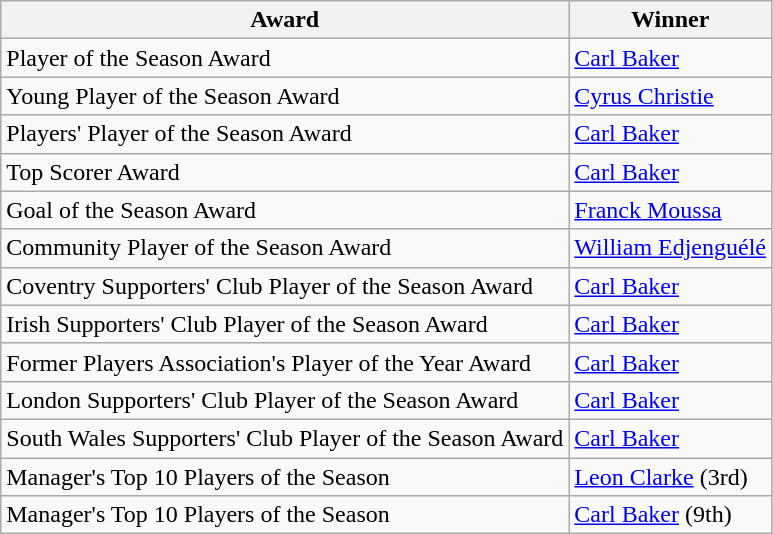<table class="wikitable">
<tr>
<th>Award</th>
<th>Winner</th>
</tr>
<tr>
<td>Player of the Season Award</td>
<td> <a href='#'>Carl Baker</a></td>
</tr>
<tr>
<td>Young Player of the Season Award</td>
<td> <a href='#'>Cyrus Christie</a></td>
</tr>
<tr>
<td>Players' Player of the Season Award</td>
<td> <a href='#'>Carl Baker</a></td>
</tr>
<tr>
<td>Top Scorer Award</td>
<td> <a href='#'>Carl Baker</a></td>
</tr>
<tr>
<td>Goal of the Season Award</td>
<td> <a href='#'>Franck Moussa</a></td>
</tr>
<tr>
<td>Community Player of the Season Award</td>
<td> <a href='#'>William Edjenguélé</a></td>
</tr>
<tr>
<td>Coventry Supporters' Club Player of the Season Award</td>
<td> <a href='#'>Carl Baker</a></td>
</tr>
<tr>
<td>Irish Supporters' Club Player of the Season Award</td>
<td> <a href='#'>Carl Baker</a></td>
</tr>
<tr>
<td>Former Players Association's Player of the Year Award</td>
<td> <a href='#'>Carl Baker</a></td>
</tr>
<tr>
<td>London Supporters' Club Player of the Season Award</td>
<td> <a href='#'>Carl Baker</a></td>
</tr>
<tr>
<td>South Wales Supporters' Club Player of the Season Award</td>
<td> <a href='#'>Carl Baker</a></td>
</tr>
<tr>
<td>Manager's Top 10 Players of the Season</td>
<td> <a href='#'>Leon Clarke</a> (3rd)</td>
</tr>
<tr>
<td>Manager's Top 10 Players of the Season</td>
<td> <a href='#'>Carl Baker</a> (9th)</td>
</tr>
</table>
